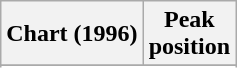<table class="wikitable sortable plainrowheaders" style="text-align:center">
<tr>
<th scope="col">Chart (1996)</th>
<th scope="col">Peak<br> position</th>
</tr>
<tr>
</tr>
<tr>
</tr>
<tr>
</tr>
<tr>
</tr>
</table>
